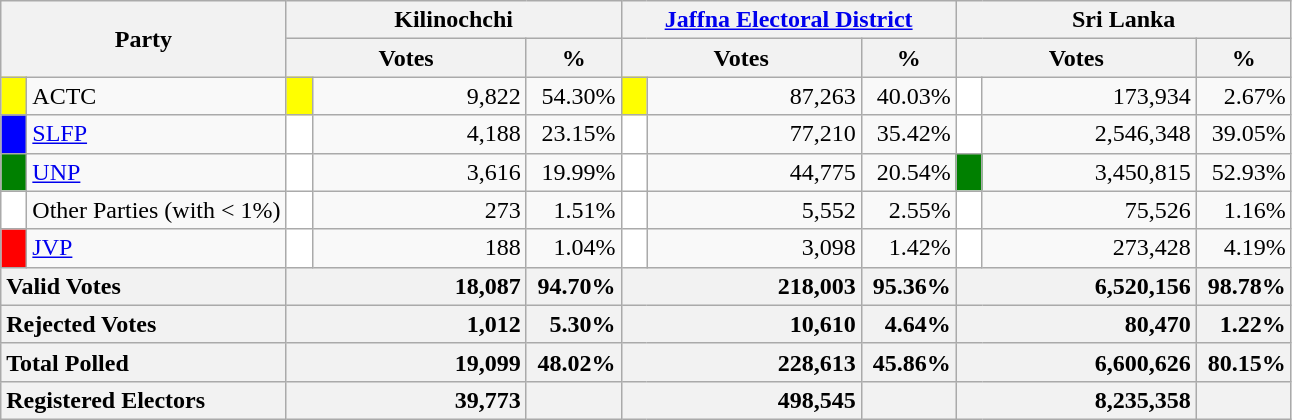<table class="wikitable">
<tr>
<th colspan="2" width="144px"rowspan="2">Party</th>
<th colspan="3" width="216px">Kilinochchi</th>
<th colspan="3" width="216px"><a href='#'>Jaffna Electoral District</a></th>
<th colspan="3" width="216px">Sri Lanka</th>
</tr>
<tr>
<th colspan="2" width="144px">Votes</th>
<th>%</th>
<th colspan="2" width="144px">Votes</th>
<th>%</th>
<th colspan="2" width="144px">Votes</th>
<th>%</th>
</tr>
<tr>
<td style="background-color:yellow;" width="10px"></td>
<td style="text-align:left;">ACTC</td>
<td style="background-color:yellow;" width="10px"></td>
<td style="text-align:right;">9,822</td>
<td style="text-align:right;">54.30%</td>
<td style="background-color:yellow;" width="10px"></td>
<td style="text-align:right;">87,263</td>
<td style="text-align:right;">40.03%</td>
<td style="background-color:white;" width="10px"></td>
<td style="text-align:right;">173,934</td>
<td style="text-align:right;">2.67%</td>
</tr>
<tr>
<td style="background-color:blue;" width="10px"></td>
<td style="text-align:left;"><a href='#'>SLFP</a></td>
<td style="background-color:white;" width="10px"></td>
<td style="text-align:right;">4,188</td>
<td style="text-align:right;">23.15%</td>
<td style="background-color:white;" width="10px"></td>
<td style="text-align:right;">77,210</td>
<td style="text-align:right;">35.42%</td>
<td style="background-color:white;" width="10px"></td>
<td style="text-align:right;">2,546,348</td>
<td style="text-align:right;">39.05%</td>
</tr>
<tr>
<td style="background-color:green;" width="10px"></td>
<td style="text-align:left;"><a href='#'>UNP</a></td>
<td style="background-color:white;" width="10px"></td>
<td style="text-align:right;">3,616</td>
<td style="text-align:right;">19.99%</td>
<td style="background-color:white;" width="10px"></td>
<td style="text-align:right;">44,775</td>
<td style="text-align:right;">20.54%</td>
<td style="background-color:green;" width="10px"></td>
<td style="text-align:right;">3,450,815</td>
<td style="text-align:right;">52.93%</td>
</tr>
<tr>
<td style="background-color:white;" width="10px"></td>
<td style="text-align:left;">Other Parties (with < 1%)</td>
<td style="background-color:white;" width="10px"></td>
<td style="text-align:right;">273</td>
<td style="text-align:right;">1.51%</td>
<td style="background-color:white;" width="10px"></td>
<td style="text-align:right;">5,552</td>
<td style="text-align:right;">2.55%</td>
<td style="background-color:white;" width="10px"></td>
<td style="text-align:right;">75,526</td>
<td style="text-align:right;">1.16%</td>
</tr>
<tr>
<td style="background-color:red;" width="10px"></td>
<td style="text-align:left;"><a href='#'>JVP</a></td>
<td style="background-color:white;" width="10px"></td>
<td style="text-align:right;">188</td>
<td style="text-align:right;">1.04%</td>
<td style="background-color:white;" width="10px"></td>
<td style="text-align:right;">3,098</td>
<td style="text-align:right;">1.42%</td>
<td style="background-color:white;" width="10px"></td>
<td style="text-align:right;">273,428</td>
<td style="text-align:right;">4.19%</td>
</tr>
<tr>
<th colspan="2" width="144px"style="text-align:left;">Valid Votes</th>
<th style="text-align:right;"colspan="2" width="144px">18,087</th>
<th style="text-align:right;">94.70%</th>
<th style="text-align:right;"colspan="2" width="144px">218,003</th>
<th style="text-align:right;">95.36%</th>
<th style="text-align:right;"colspan="2" width="144px">6,520,156</th>
<th style="text-align:right;">98.78%</th>
</tr>
<tr>
<th colspan="2" width="144px"style="text-align:left;">Rejected Votes</th>
<th style="text-align:right;"colspan="2" width="144px">1,012</th>
<th style="text-align:right;">5.30%</th>
<th style="text-align:right;"colspan="2" width="144px">10,610</th>
<th style="text-align:right;">4.64%</th>
<th style="text-align:right;"colspan="2" width="144px">80,470</th>
<th style="text-align:right;">1.22%</th>
</tr>
<tr>
<th colspan="2" width="144px"style="text-align:left;">Total Polled</th>
<th style="text-align:right;"colspan="2" width="144px">19,099</th>
<th style="text-align:right;">48.02%</th>
<th style="text-align:right;"colspan="2" width="144px">228,613</th>
<th style="text-align:right;">45.86%</th>
<th style="text-align:right;"colspan="2" width="144px">6,600,626</th>
<th style="text-align:right;">80.15%</th>
</tr>
<tr>
<th colspan="2" width="144px"style="text-align:left;">Registered Electors</th>
<th style="text-align:right;"colspan="2" width="144px">39,773</th>
<th></th>
<th style="text-align:right;"colspan="2" width="144px">498,545</th>
<th></th>
<th style="text-align:right;"colspan="2" width="144px">8,235,358</th>
<th></th>
</tr>
</table>
